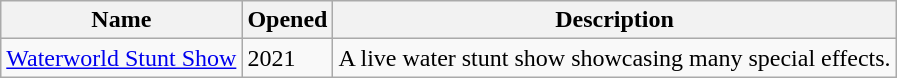<table class="wikitable">
<tr>
<th>Name</th>
<th>Opened</th>
<th>Description</th>
</tr>
<tr>
<td><a href='#'>Waterworld Stunt Show</a></td>
<td>2021</td>
<td>A live water stunt show showcasing many special effects.</td>
</tr>
</table>
